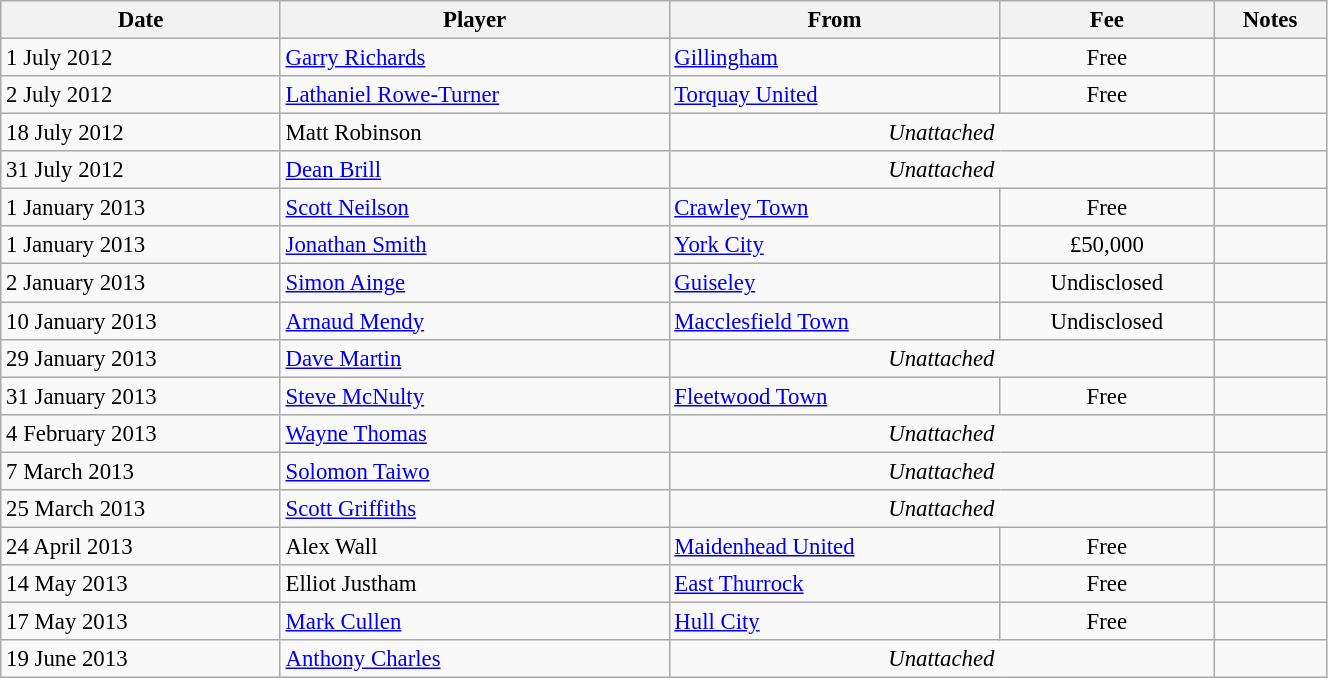<table class="wikitable" style="text-align:center; font-size:95%;width:70%; text-align:left">
<tr>
<th><strong>Date</strong></th>
<th><strong>Player</strong></th>
<th><strong>From</strong></th>
<th><strong>Fee</strong></th>
<th><strong>Notes</strong></th>
</tr>
<tr>
<td>1 July 2012</td>
<td> <a href='#'>Garry Richards</a></td>
<td><a href='#'>Gillingham</a></td>
<td style="text-align:center;">Free</td>
<td style="text-align:center;"></td>
</tr>
<tr>
<td>2 July 2012</td>
<td> <a href='#'>Lathaniel Rowe-Turner</a></td>
<td><a href='#'>Torquay United</a></td>
<td style="text-align:center;">Free</td>
<td style="text-align:center;"></td>
</tr>
<tr>
<td>18 July 2012</td>
<td> Matt Robinson</td>
<td style="text-align:center;" colspan="2"><em>Unattached</em></td>
<td style="text-align:center;"></td>
</tr>
<tr>
<td>31 July 2012</td>
<td> <a href='#'>Dean Brill</a></td>
<td style="text-align:center;" colspan="2"><em>Unattached</em></td>
<td style="text-align:center;"></td>
</tr>
<tr>
<td>1 January 2013</td>
<td> <a href='#'>Scott Neilson</a></td>
<td><a href='#'>Crawley Town</a></td>
<td style="text-align:center;">Free</td>
<td style="text-align:center;"></td>
</tr>
<tr>
<td>1 January 2013</td>
<td> <a href='#'>Jonathan Smith</a></td>
<td><a href='#'>York City</a></td>
<td style="text-align:center;">£50,000</td>
<td style="text-align:center;"></td>
</tr>
<tr>
<td>2 January 2013</td>
<td> <a href='#'>Simon Ainge</a></td>
<td><a href='#'>Guiseley</a></td>
<td style="text-align:center;">Undisclosed</td>
<td style="text-align:center;"></td>
</tr>
<tr>
<td>10 January 2013</td>
<td> <a href='#'>Arnaud Mendy</a></td>
<td><a href='#'>Macclesfield Town</a></td>
<td style="text-align:center;">Undisclosed</td>
<td style="text-align:center;"></td>
</tr>
<tr>
<td>29 January 2013</td>
<td> <a href='#'>Dave Martin</a></td>
<td style="text-align:center;" colspan="2"><em>Unattached</em></td>
<td style="text-align:center;"></td>
</tr>
<tr>
<td>31 January 2013</td>
<td> <a href='#'>Steve McNulty</a></td>
<td><a href='#'>Fleetwood Town</a></td>
<td style="text-align:center;">Free</td>
<td style="text-align:center;"></td>
</tr>
<tr>
<td>4 February 2013</td>
<td> <a href='#'>Wayne Thomas</a></td>
<td style="text-align:center;" colspan="2"><em>Unattached</em></td>
<td style="text-align:center;"></td>
</tr>
<tr>
<td>7 March 2013</td>
<td> <a href='#'>Solomon Taiwo</a></td>
<td style="text-align:center;" colspan="2"><em>Unattached</em></td>
<td style="text-align:center;"></td>
</tr>
<tr>
<td>25 March 2013</td>
<td> <a href='#'>Scott Griffiths</a></td>
<td style="text-align:center;" colspan="2"><em>Unattached</em></td>
<td style="text-align:center;"></td>
</tr>
<tr>
<td>24 April 2013</td>
<td> Alex Wall</td>
<td><a href='#'>Maidenhead United</a></td>
<td style="text-align:center;">Free</td>
<td style="text-align:center;"></td>
</tr>
<tr>
<td>14 May 2013</td>
<td> Elliot Justham</td>
<td><a href='#'>East Thurrock</a></td>
<td style="text-align:center;">Free</td>
<td style="text-align:center;"></td>
</tr>
<tr>
<td>17 May 2013</td>
<td> <a href='#'>Mark Cullen</a></td>
<td><a href='#'>Hull City</a></td>
<td style="text-align:center;">Free</td>
<td style="text-align:center;"></td>
</tr>
<tr>
<td>19 June 2013</td>
<td> <a href='#'>Anthony Charles</a></td>
<td style="text-align:center;" colspan="2"><em>Unattached</em></td>
<td style="text-align:center;"></td>
</tr>
</table>
